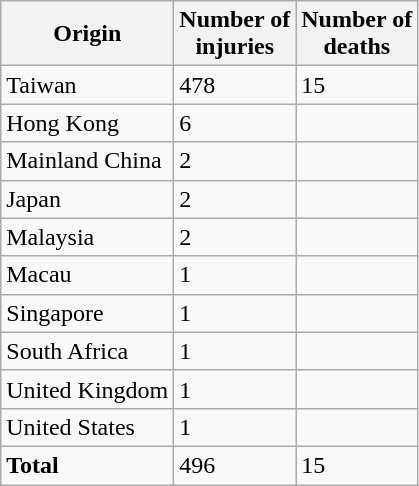<table class="wikitable sortable floatright">
<tr>
<th>Origin</th>
<th>Number of<br>injuries</th>
<th>Number of<br>deaths</th>
</tr>
<tr valign=top>
<td>Taiwan</td>
<td>478</td>
<td>15</td>
</tr>
<tr valign=top>
<td>Hong Kong</td>
<td>6</td>
<td></td>
</tr>
<tr valign=top>
<td>Mainland China</td>
<td>2</td>
<td></td>
</tr>
<tr valign=top>
<td>Japan</td>
<td>2</td>
<td></td>
</tr>
<tr valign=top>
<td>Malaysia</td>
<td>2</td>
<td></td>
</tr>
<tr valign=top>
<td>Macau</td>
<td>1</td>
<td></td>
</tr>
<tr valign=top>
<td>Singapore</td>
<td>1</td>
<td></td>
</tr>
<tr valign=top>
<td>South Africa</td>
<td>1</td>
<td></td>
</tr>
<tr valign=top>
<td>United Kingdom</td>
<td>1</td>
<td></td>
</tr>
<tr valign=top>
<td>United States</td>
<td>1</td>
<td></td>
</tr>
<tr valign=top>
<td><strong>Total</strong></td>
<td>496</td>
<td>15</td>
</tr>
</table>
